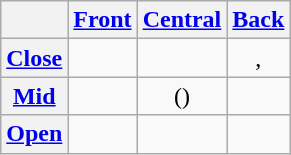<table class="wikitable" border="1">
<tr align="center" cellpadding="4">
<th></th>
<th><a href='#'>Front</a></th>
<th><a href='#'>Central</a></th>
<th><a href='#'>Back</a></th>
</tr>
<tr align="center">
<th><strong><a href='#'>Close</a></strong></th>
<td></td>
<td></td>
<td>, </td>
</tr>
<tr align="center">
<th><strong><a href='#'>Mid</a></strong></th>
<td></td>
<td>()</td>
<td></td>
</tr>
<tr align="center">
<th><strong><a href='#'>Open</a></strong></th>
<td></td>
<td></td>
<td></td>
</tr>
</table>
